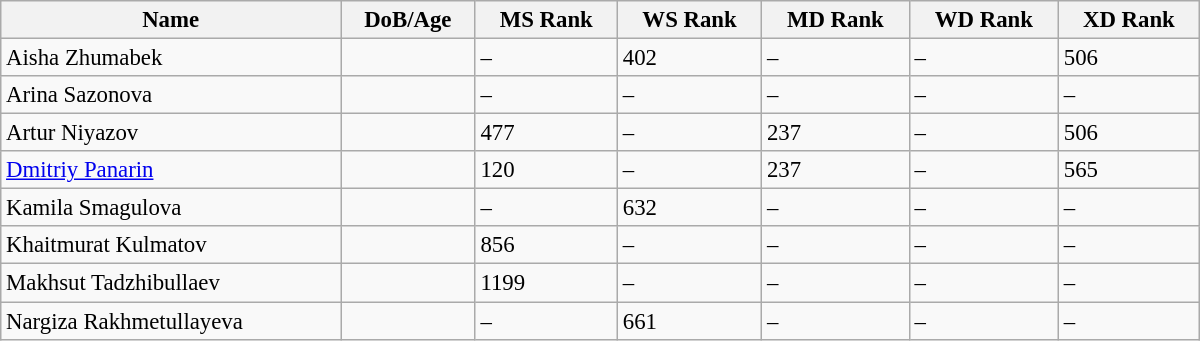<table class="sortable wikitable"  style="width:800px; font-size:95%;">
<tr>
<th align="left">Name</th>
<th align="left">DoB/Age</th>
<th align="left">MS Rank</th>
<th align="left">WS Rank</th>
<th align="left">MD Rank</th>
<th align="left">WD Rank</th>
<th align="left">XD Rank</th>
</tr>
<tr>
<td>Aisha Zhumabek</td>
<td></td>
<td>–</td>
<td>402</td>
<td>–</td>
<td>–</td>
<td>506</td>
</tr>
<tr>
<td>Arina Sazonova</td>
<td></td>
<td>–</td>
<td>–</td>
<td>–</td>
<td>–</td>
<td>–</td>
</tr>
<tr>
<td>Artur Niyazov</td>
<td></td>
<td>477</td>
<td>–</td>
<td>237</td>
<td>–</td>
<td>506</td>
</tr>
<tr>
<td><a href='#'>Dmitriy Panarin</a></td>
<td></td>
<td>120</td>
<td>–</td>
<td>237</td>
<td>–</td>
<td>565</td>
</tr>
<tr>
<td>Kamila Smagulova</td>
<td></td>
<td>–</td>
<td>632</td>
<td>–</td>
<td>–</td>
<td>–</td>
</tr>
<tr>
<td>Khaitmurat Kulmatov</td>
<td></td>
<td>856</td>
<td>–</td>
<td>–</td>
<td>–</td>
<td>–</td>
</tr>
<tr>
<td>Makhsut Tadzhibullaev</td>
<td></td>
<td>1199</td>
<td>–</td>
<td>–</td>
<td>–</td>
<td>–</td>
</tr>
<tr>
<td>Nargiza Rakhmetullayeva</td>
<td></td>
<td>–</td>
<td>661</td>
<td>–</td>
<td>–</td>
<td>–</td>
</tr>
</table>
